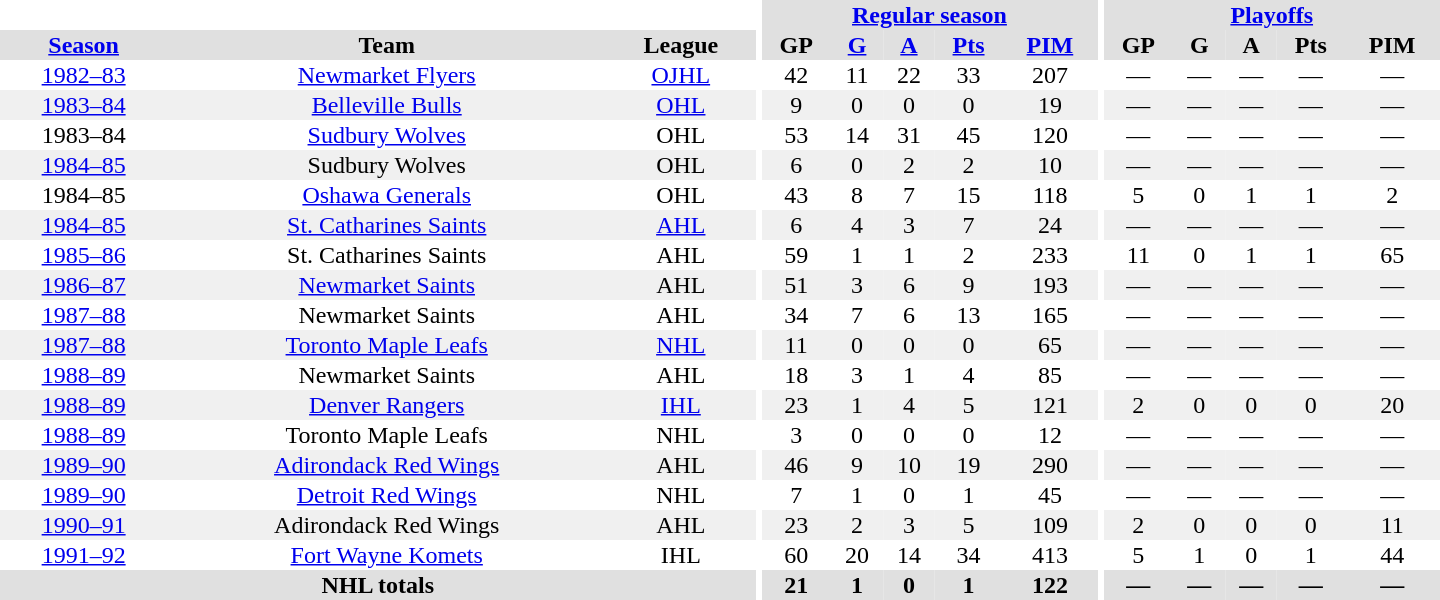<table border="0" cellpadding="1" cellspacing="0" style="text-align:center; width:60em">
<tr bgcolor="#e0e0e0">
<th colspan="3" bgcolor="#ffffff"></th>
<th rowspan="100" bgcolor="#ffffff"></th>
<th colspan="5"><a href='#'>Regular season</a></th>
<th rowspan="100" bgcolor="#ffffff"></th>
<th colspan="5"><a href='#'>Playoffs</a></th>
</tr>
<tr bgcolor="#e0e0e0">
<th><a href='#'>Season</a></th>
<th>Team</th>
<th>League</th>
<th>GP</th>
<th><a href='#'>G</a></th>
<th><a href='#'>A</a></th>
<th><a href='#'>Pts</a></th>
<th><a href='#'>PIM</a></th>
<th>GP</th>
<th>G</th>
<th>A</th>
<th>Pts</th>
<th>PIM</th>
</tr>
<tr>
<td><a href='#'>1982–83</a></td>
<td><a href='#'>Newmarket Flyers</a></td>
<td><a href='#'>OJHL</a></td>
<td>42</td>
<td>11</td>
<td>22</td>
<td>33</td>
<td>207</td>
<td>—</td>
<td>—</td>
<td>—</td>
<td>—</td>
<td>—</td>
</tr>
<tr bgcolor="#f0f0f0">
<td><a href='#'>1983–84</a></td>
<td><a href='#'>Belleville Bulls</a></td>
<td><a href='#'>OHL</a></td>
<td>9</td>
<td>0</td>
<td>0</td>
<td>0</td>
<td>19</td>
<td>—</td>
<td>—</td>
<td>—</td>
<td>—</td>
<td>—</td>
</tr>
<tr>
<td>1983–84</td>
<td><a href='#'>Sudbury Wolves</a></td>
<td>OHL</td>
<td>53</td>
<td>14</td>
<td>31</td>
<td>45</td>
<td>120</td>
<td>—</td>
<td>—</td>
<td>—</td>
<td>—</td>
<td>—</td>
</tr>
<tr bgcolor="#f0f0f0">
<td><a href='#'>1984–85</a></td>
<td>Sudbury Wolves</td>
<td>OHL</td>
<td>6</td>
<td>0</td>
<td>2</td>
<td>2</td>
<td>10</td>
<td>—</td>
<td>—</td>
<td>—</td>
<td>—</td>
<td>—</td>
</tr>
<tr>
<td>1984–85</td>
<td><a href='#'>Oshawa Generals</a></td>
<td>OHL</td>
<td>43</td>
<td>8</td>
<td>7</td>
<td>15</td>
<td>118</td>
<td>5</td>
<td>0</td>
<td>1</td>
<td>1</td>
<td>2</td>
</tr>
<tr bgcolor="#f0f0f0">
<td><a href='#'>1984–85</a></td>
<td><a href='#'>St. Catharines Saints</a></td>
<td><a href='#'>AHL</a></td>
<td>6</td>
<td>4</td>
<td>3</td>
<td>7</td>
<td>24</td>
<td>—</td>
<td>—</td>
<td>—</td>
<td>—</td>
<td>—</td>
</tr>
<tr>
<td><a href='#'>1985–86</a></td>
<td>St. Catharines Saints</td>
<td>AHL</td>
<td>59</td>
<td>1</td>
<td>1</td>
<td>2</td>
<td>233</td>
<td>11</td>
<td>0</td>
<td>1</td>
<td>1</td>
<td>65</td>
</tr>
<tr bgcolor="#f0f0f0">
<td><a href='#'>1986–87</a></td>
<td><a href='#'>Newmarket Saints</a></td>
<td>AHL</td>
<td>51</td>
<td>3</td>
<td>6</td>
<td>9</td>
<td>193</td>
<td>—</td>
<td>—</td>
<td>—</td>
<td>—</td>
<td>—</td>
</tr>
<tr>
<td><a href='#'>1987–88</a></td>
<td>Newmarket Saints</td>
<td>AHL</td>
<td>34</td>
<td>7</td>
<td>6</td>
<td>13</td>
<td>165</td>
<td>—</td>
<td>—</td>
<td>—</td>
<td>—</td>
<td>—</td>
</tr>
<tr bgcolor="#f0f0f0">
<td><a href='#'>1987–88</a></td>
<td><a href='#'>Toronto Maple Leafs</a></td>
<td><a href='#'>NHL</a></td>
<td>11</td>
<td>0</td>
<td>0</td>
<td>0</td>
<td>65</td>
<td>—</td>
<td>—</td>
<td>—</td>
<td>—</td>
<td>—</td>
</tr>
<tr>
<td><a href='#'>1988–89</a></td>
<td>Newmarket Saints</td>
<td>AHL</td>
<td>18</td>
<td>3</td>
<td>1</td>
<td>4</td>
<td>85</td>
<td>—</td>
<td>—</td>
<td>—</td>
<td>—</td>
<td>—</td>
</tr>
<tr bgcolor="#f0f0f0">
<td><a href='#'>1988–89</a></td>
<td><a href='#'>Denver Rangers</a></td>
<td><a href='#'>IHL</a></td>
<td>23</td>
<td>1</td>
<td>4</td>
<td>5</td>
<td>121</td>
<td>2</td>
<td>0</td>
<td>0</td>
<td>0</td>
<td>20</td>
</tr>
<tr>
<td><a href='#'>1988–89</a></td>
<td>Toronto Maple Leafs</td>
<td>NHL</td>
<td>3</td>
<td>0</td>
<td>0</td>
<td>0</td>
<td>12</td>
<td>—</td>
<td>—</td>
<td>—</td>
<td>—</td>
<td>—</td>
</tr>
<tr bgcolor="#f0f0f0">
<td><a href='#'>1989–90</a></td>
<td><a href='#'>Adirondack Red Wings</a></td>
<td>AHL</td>
<td>46</td>
<td>9</td>
<td>10</td>
<td>19</td>
<td>290</td>
<td>—</td>
<td>—</td>
<td>—</td>
<td>—</td>
<td>—</td>
</tr>
<tr>
<td><a href='#'>1989–90</a></td>
<td><a href='#'>Detroit Red Wings</a></td>
<td>NHL</td>
<td>7</td>
<td>1</td>
<td>0</td>
<td>1</td>
<td>45</td>
<td>—</td>
<td>—</td>
<td>—</td>
<td>—</td>
<td>—</td>
</tr>
<tr bgcolor="#f0f0f0">
<td><a href='#'>1990–91</a></td>
<td>Adirondack Red Wings</td>
<td>AHL</td>
<td>23</td>
<td>2</td>
<td>3</td>
<td>5</td>
<td>109</td>
<td>2</td>
<td>0</td>
<td>0</td>
<td>0</td>
<td>11</td>
</tr>
<tr>
<td><a href='#'>1991–92</a></td>
<td><a href='#'>Fort Wayne Komets</a></td>
<td>IHL</td>
<td>60</td>
<td>20</td>
<td>14</td>
<td>34</td>
<td>413</td>
<td>5</td>
<td>1</td>
<td>0</td>
<td>1</td>
<td>44</td>
</tr>
<tr bgcolor="#e0e0e0">
<th colspan="3">NHL totals</th>
<th>21</th>
<th>1</th>
<th>0</th>
<th>1</th>
<th>122</th>
<th>—</th>
<th>—</th>
<th>—</th>
<th>—</th>
<th>—</th>
</tr>
</table>
